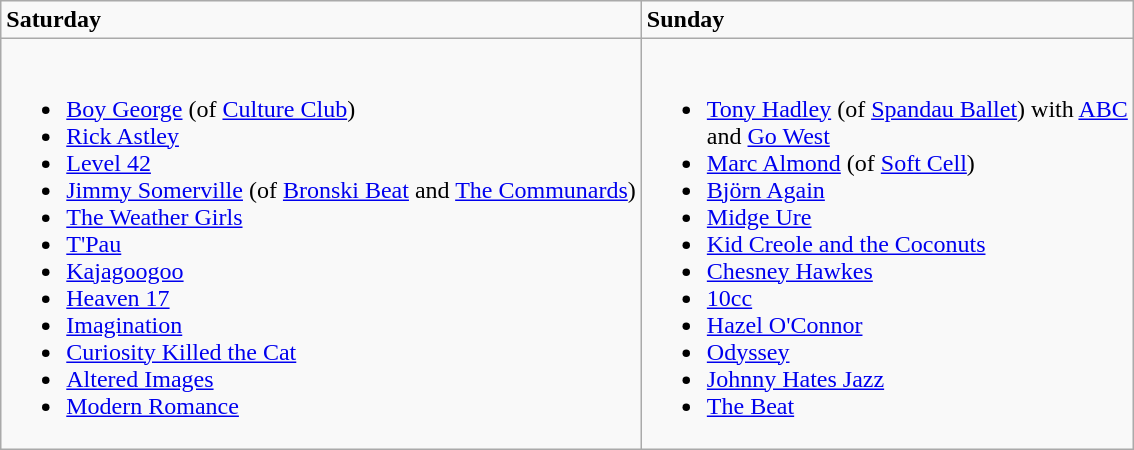<table class="wikitable">
<tr>
<td><strong>Saturday</strong></td>
<td><strong>Sunday</strong></td>
</tr>
<tr>
<td><br><ul><li><a href='#'>Boy George</a> (of <a href='#'>Culture Club</a>)</li><li><a href='#'>Rick Astley</a></li><li><a href='#'>Level 42</a></li><li><a href='#'>Jimmy Somerville</a> (of <a href='#'>Bronski Beat</a> and <a href='#'>The Communards</a>)</li><li><a href='#'>The Weather Girls</a></li><li><a href='#'>T'Pau</a></li><li><a href='#'>Kajagoogoo</a></li><li><a href='#'>Heaven 17</a></li><li><a href='#'>Imagination</a></li><li><a href='#'>Curiosity Killed the Cat</a></li><li><a href='#'>Altered Images</a></li><li><a href='#'>Modern Romance</a></li></ul></td>
<td><br><ul><li><a href='#'>Tony Hadley</a> (of <a href='#'>Spandau Ballet</a>) with <a href='#'>ABC</a><br>and <a href='#'>Go West</a></li><li><a href='#'>Marc Almond</a> (of <a href='#'>Soft Cell</a>)</li><li><a href='#'>Björn Again</a></li><li><a href='#'>Midge Ure</a></li><li><a href='#'>Kid Creole and the Coconuts</a></li><li><a href='#'>Chesney Hawkes</a></li><li><a href='#'>10cc</a></li><li><a href='#'>Hazel O'Connor</a></li><li><a href='#'>Odyssey</a></li><li><a href='#'>Johnny Hates Jazz</a></li><li><a href='#'>The Beat</a></li></ul></td>
</tr>
</table>
